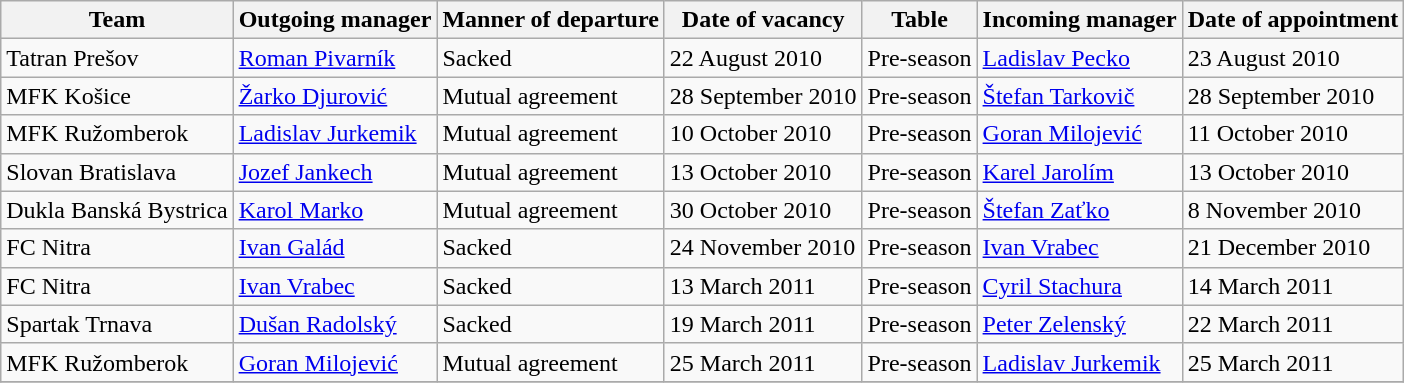<table class="wikitable">
<tr>
<th>Team</th>
<th>Outgoing manager</th>
<th>Manner of departure</th>
<th>Date of vacancy</th>
<th>Table</th>
<th>Incoming manager</th>
<th>Date of appointment</th>
</tr>
<tr>
<td>Tatran Prešov</td>
<td> <a href='#'>Roman Pivarník</a></td>
<td>Sacked</td>
<td>22 August 2010</td>
<td>Pre-season</td>
<td> <a href='#'>Ladislav Pecko</a></td>
<td>23 August 2010</td>
</tr>
<tr>
<td>MFK Košice</td>
<td> <a href='#'>Žarko Djurović</a></td>
<td>Mutual agreement</td>
<td>28 September 2010</td>
<td>Pre-season</td>
<td> <a href='#'>Štefan Tarkovič</a></td>
<td>28 September 2010</td>
</tr>
<tr>
<td>MFK Ružomberok</td>
<td> <a href='#'>Ladislav Jurkemik</a></td>
<td>Mutual agreement</td>
<td>10 October 2010</td>
<td>Pre-season</td>
<td> <a href='#'>Goran Milojević</a></td>
<td>11 October 2010</td>
</tr>
<tr>
<td>Slovan Bratislava</td>
<td> <a href='#'>Jozef Jankech</a></td>
<td>Mutual agreement</td>
<td>13 October 2010</td>
<td>Pre-season</td>
<td> <a href='#'>Karel Jarolím</a></td>
<td>13 October 2010</td>
</tr>
<tr>
<td>Dukla Banská Bystrica</td>
<td> <a href='#'>Karol Marko</a></td>
<td>Mutual agreement</td>
<td>30 October 2010</td>
<td>Pre-season</td>
<td> <a href='#'>Štefan Zaťko</a></td>
<td>8 November 2010</td>
</tr>
<tr>
<td>FC Nitra</td>
<td> <a href='#'>Ivan Galád</a></td>
<td>Sacked</td>
<td>24 November 2010</td>
<td>Pre-season</td>
<td> <a href='#'>Ivan Vrabec</a></td>
<td>21 December 2010</td>
</tr>
<tr>
<td>FC Nitra</td>
<td> <a href='#'>Ivan Vrabec</a></td>
<td>Sacked</td>
<td>13 March 2011</td>
<td>Pre-season</td>
<td> <a href='#'>Cyril Stachura</a></td>
<td>14 March 2011</td>
</tr>
<tr>
<td>Spartak Trnava</td>
<td> <a href='#'>Dušan Radolský</a></td>
<td>Sacked</td>
<td>19 March 2011</td>
<td>Pre-season</td>
<td> <a href='#'>Peter Zelenský</a></td>
<td>22 March 2011</td>
</tr>
<tr>
<td>MFK Ružomberok</td>
<td> <a href='#'>Goran Milojević</a></td>
<td>Mutual agreement</td>
<td>25 March 2011</td>
<td>Pre-season</td>
<td> <a href='#'>Ladislav Jurkemik</a></td>
<td>25 March 2011</td>
</tr>
<tr>
</tr>
</table>
